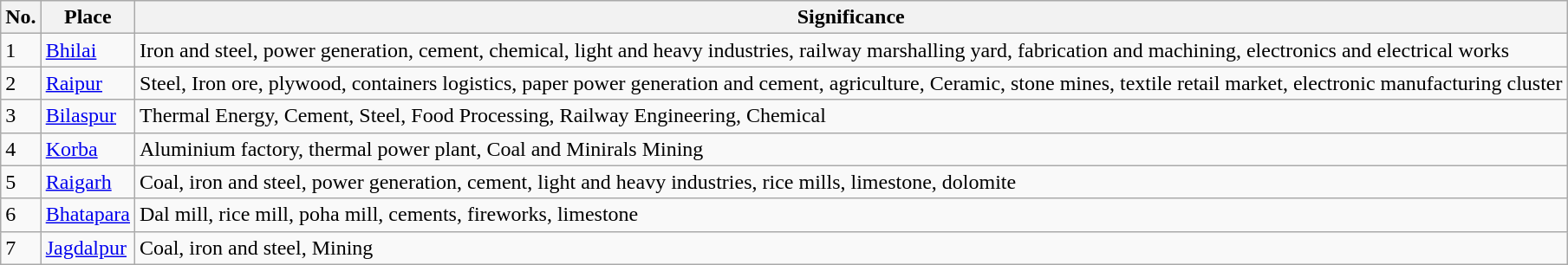<table class="wikitable sortable">
<tr>
<th>No.</th>
<th>Place</th>
<th>Significance</th>
</tr>
<tr>
<td>1</td>
<td><a href='#'>Bhilai</a></td>
<td>Iron and steel, power generation, cement, chemical, light and heavy industries, railway marshalling yard, fabrication and machining, electronics and electrical works</td>
</tr>
<tr>
<td>2</td>
<td><a href='#'>Raipur</a></td>
<td>Steel, Iron ore, plywood, containers logistics, paper power generation and cement, agriculture, Ceramic, stone mines, textile retail market, electronic manufacturing cluster</td>
</tr>
<tr>
<td>3</td>
<td><a href='#'>Bilaspur</a></td>
<td>Thermal Energy, Cement, Steel, Food Processing, Railway Engineering, Chemical</td>
</tr>
<tr>
<td>4</td>
<td><a href='#'>Korba</a></td>
<td>Aluminium factory, thermal power plant, Coal and Minirals Mining</td>
</tr>
<tr>
<td>5</td>
<td><a href='#'>Raigarh</a></td>
<td>Coal, iron and steel, power generation, cement, light and heavy industries, rice mills, limestone, dolomite</td>
</tr>
<tr>
<td>6</td>
<td><a href='#'>Bhatapara</a></td>
<td>Dal mill, rice mill, poha mill, cements, fireworks, limestone</td>
</tr>
<tr>
<td>7</td>
<td><a href='#'>Jagdalpur</a></td>
<td>Coal, iron and steel, Mining</td>
</tr>
</table>
